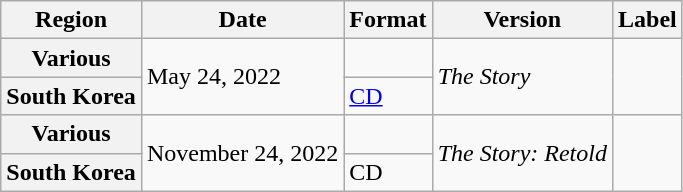<table class="wikitable plainrowheaders">
<tr>
<th>Region</th>
<th>Date</th>
<th>Format</th>
<th>Version</th>
<th>Label</th>
</tr>
<tr>
<th scope="row">Various</th>
<td rowspan="2">May 24, 2022</td>
<td></td>
<td rowspan="2"><em>The Story</em></td>
<td rowspan="2"></td>
</tr>
<tr>
<th scope="row">South Korea</th>
<td><a href='#'>CD</a></td>
</tr>
<tr>
<th scope="row">Various</th>
<td rowspan="2">November 24, 2022</td>
<td></td>
<td rowspan="2"><em>The Story: Retold</em></td>
<td rowspan="2"></td>
</tr>
<tr>
<th scope="row">South Korea</th>
<td>CD</td>
</tr>
</table>
